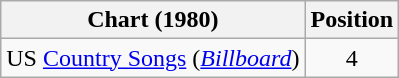<table class="wikitable sortable">
<tr>
<th scope="col">Chart (1980)</th>
<th scope="col">Position</th>
</tr>
<tr>
<td>US <a href='#'>Country Songs</a> (<em><a href='#'>Billboard</a></em>)</td>
<td align="center">4</td>
</tr>
</table>
